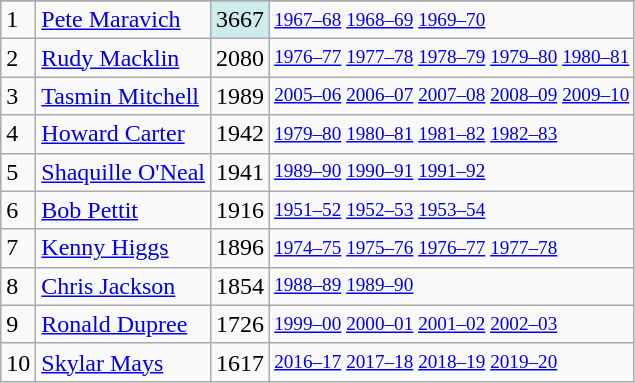<table class="wikitable">
<tr>
</tr>
<tr>
<td>1</td>
<td><a href='#'>Pete Maravich</a></td>
<td style="background-color:#CFECEC">3667</td>
<td style="font-size:80%;"><a href='#'>1967–68</a> <a href='#'>1968–69</a> <a href='#'>1969–70</a></td>
</tr>
<tr>
<td>2</td>
<td><a href='#'>Rudy Macklin</a></td>
<td>2080</td>
<td style="font-size:80%;"><a href='#'>1976–77</a> <a href='#'>1977–78</a> <a href='#'>1978–79</a> <a href='#'>1979–80</a> <a href='#'>1980–81</a></td>
</tr>
<tr>
<td>3</td>
<td><a href='#'>Tasmin Mitchell</a></td>
<td>1989</td>
<td style="font-size:80%;"><a href='#'>2005–06</a> <a href='#'>2006–07</a> <a href='#'>2007–08</a> <a href='#'>2008–09</a> <a href='#'>2009–10</a></td>
</tr>
<tr>
<td>4</td>
<td><a href='#'>Howard Carter</a></td>
<td>1942</td>
<td style="font-size:80%;"><a href='#'>1979–80</a> <a href='#'>1980–81</a> <a href='#'>1981–82</a> <a href='#'>1982–83</a></td>
</tr>
<tr>
<td>5</td>
<td><a href='#'>Shaquille O'Neal</a></td>
<td>1941</td>
<td style="font-size:80%;"><a href='#'>1989–90</a> <a href='#'>1990–91</a> <a href='#'>1991–92</a></td>
</tr>
<tr>
<td>6</td>
<td><a href='#'>Bob Pettit</a></td>
<td>1916</td>
<td style="font-size:80%;"><a href='#'>1951–52</a> <a href='#'>1952–53</a> <a href='#'>1953–54</a></td>
</tr>
<tr>
<td>7</td>
<td><a href='#'>Kenny Higgs</a></td>
<td>1896</td>
<td style="font-size:80%;"><a href='#'>1974–75</a> <a href='#'>1975–76</a> <a href='#'>1976–77</a> <a href='#'>1977–78</a></td>
</tr>
<tr>
<td>8</td>
<td><a href='#'>Chris Jackson</a></td>
<td>1854</td>
<td style="font-size:80%;"><a href='#'>1988–89</a> <a href='#'>1989–90</a></td>
</tr>
<tr>
<td>9</td>
<td><a href='#'>Ronald Dupree</a></td>
<td>1726</td>
<td style="font-size:80%;"><a href='#'>1999–00</a> <a href='#'>2000–01</a> <a href='#'>2001–02</a> <a href='#'>2002–03</a></td>
</tr>
<tr>
<td>10</td>
<td><a href='#'>Skylar Mays</a></td>
<td>1617</td>
<td style="font-size:80%;"><a href='#'>2016–17</a> <a href='#'>2017–18</a> <a href='#'>2018–19</a> <a href='#'>2019–20</a></td>
</tr>
</table>
